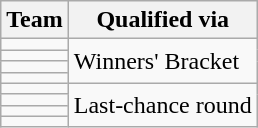<table class=wikitable>
<tr>
<th>Team</th>
<th>Qualified via</th>
</tr>
<tr>
<td></td>
<td rowspan=4>Winners' Bracket</td>
</tr>
<tr>
<td></td>
</tr>
<tr>
<td></td>
</tr>
<tr>
<td></td>
</tr>
<tr>
<td></td>
<td rowspan=4>Last-chance round</td>
</tr>
<tr>
<td></td>
</tr>
<tr>
<td></td>
</tr>
<tr>
<td></td>
</tr>
</table>
